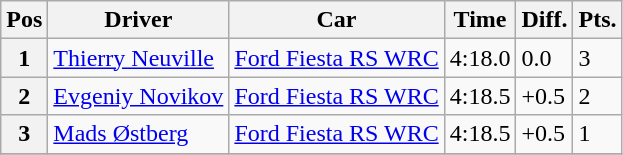<table class="wikitable">
<tr>
<th>Pos</th>
<th>Driver</th>
<th>Car</th>
<th>Time</th>
<th>Diff.</th>
<th>Pts.</th>
</tr>
<tr>
<th>1</th>
<td> <a href='#'>Thierry Neuville</a></td>
<td><a href='#'>Ford Fiesta RS WRC</a></td>
<td>4:18.0</td>
<td>0.0</td>
<td>3</td>
</tr>
<tr>
<th>2</th>
<td> <a href='#'>Evgeniy Novikov</a></td>
<td><a href='#'>Ford Fiesta RS WRC</a></td>
<td>4:18.5</td>
<td>+0.5</td>
<td>2</td>
</tr>
<tr>
<th>3</th>
<td> <a href='#'>Mads Østberg</a></td>
<td><a href='#'>Ford Fiesta RS WRC</a></td>
<td>4:18.5</td>
<td>+0.5</td>
<td>1</td>
</tr>
<tr>
</tr>
</table>
